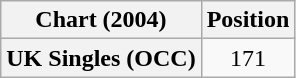<table class="wikitable plainrowheaders" style="text-align:center">
<tr>
<th scope="col">Chart (2004)</th>
<th scope="col">Position</th>
</tr>
<tr>
<th scope="row">UK Singles (OCC)</th>
<td>171</td>
</tr>
</table>
